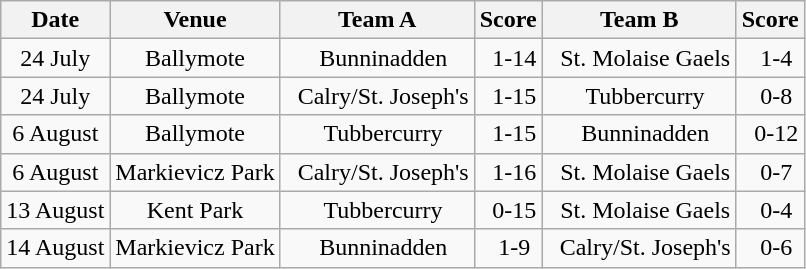<table class="wikitable">
<tr>
<th>Date</th>
<th>Venue</th>
<th>Team A</th>
<th>Score</th>
<th>Team B</th>
<th>Score</th>
</tr>
<tr align="center">
<td>24 July</td>
<td>Ballymote</td>
<td>  Bunninadden</td>
<td>  1-14</td>
<td>  St. Molaise Gaels</td>
<td>  1-4</td>
</tr>
<tr align="center">
<td>24 July</td>
<td>Ballymote</td>
<td>  Calry/St. Joseph's</td>
<td>  1-15</td>
<td>  Tubbercurry</td>
<td>  0-8</td>
</tr>
<tr align="center">
<td>6 August</td>
<td>Ballymote</td>
<td>  Tubbercurry</td>
<td>  1-15</td>
<td>  Bunninadden</td>
<td>  0-12</td>
</tr>
<tr align="center">
<td>6 August</td>
<td>Markievicz Park</td>
<td>  Calry/St. Joseph's</td>
<td>  1-16</td>
<td>  St. Molaise Gaels</td>
<td>  0-7</td>
</tr>
<tr align="center">
<td>13 August</td>
<td>Kent Park</td>
<td>  Tubbercurry</td>
<td>  0-15</td>
<td>  St. Molaise Gaels</td>
<td>  0-4</td>
</tr>
<tr align="center">
<td>14 August</td>
<td>Markievicz Park</td>
<td>  Bunninadden</td>
<td>  1-9</td>
<td>  Calry/St. Joseph's</td>
<td>  0-6</td>
</tr>
</table>
